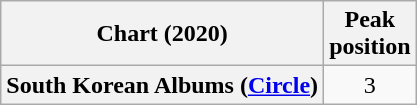<table class="wikitable plainrowheaders" style="text-align:center">
<tr>
<th scope="col">Chart (2020)</th>
<th scope="col">Peak<br>position</th>
</tr>
<tr>
<th scope="row">South Korean Albums (<a href='#'>Circle</a>)</th>
<td>3</td>
</tr>
</table>
